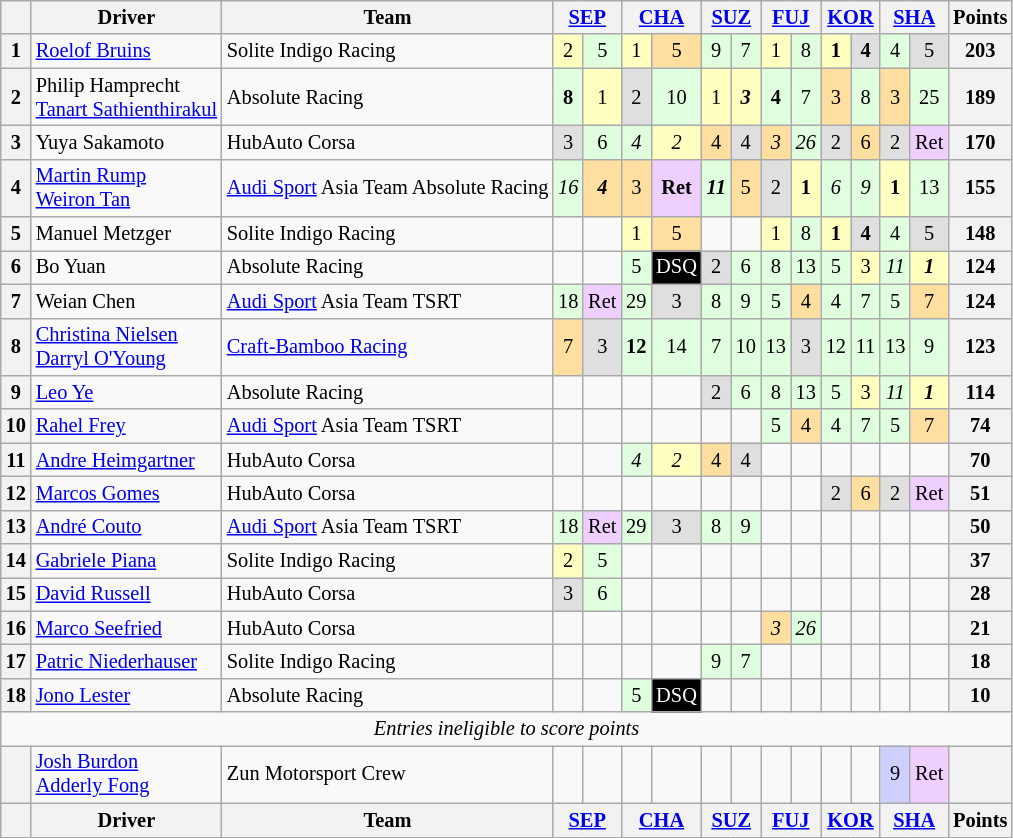<table class="wikitable" style="font-size: 85%; text-align:center;">
<tr>
<th></th>
<th>Driver</th>
<th>Team</th>
<th colspan=2><a href='#'>SEP</a><br></th>
<th colspan=2><a href='#'>CHA</a><br></th>
<th colspan=2><a href='#'>SUZ</a><br></th>
<th colspan=2><a href='#'>FUJ</a><br></th>
<th colspan=2><a href='#'>KOR</a><br></th>
<th colspan=2><a href='#'>SHA</a><br></th>
<th>Points</th>
</tr>
<tr>
<th>1</th>
<td align=left> <a href='#'>Roelof Bruins</a></td>
<td align=left> Solite Indigo Racing</td>
<td style="background:#FFFFBF;">2</td>
<td style="background:#DFFFDF;">5</td>
<td style="background:#FFFFBF;">1</td>
<td style="background:#FFDF9F;">5</td>
<td style="background:#DFFFDF;">9</td>
<td style="background:#DFFFDF;">7</td>
<td style="background:#FFFFBF;">1</td>
<td style="background:#DFFFDF;">8</td>
<td style="background:#FFFFBF;"><strong>1</strong></td>
<td style="background:#DFDFDF;"><strong>4</strong></td>
<td style="background:#DFFFDF;">4</td>
<td style="background:#DFDFDF;">5</td>
<th>203</th>
</tr>
<tr>
<th>2</th>
<td align=left> Philip Hamprecht<br> <a href='#'>Tanart Sathienthirakul</a></td>
<td align=left> Absolute Racing</td>
<td style="background:#DFFFDF;"><strong>8</strong></td>
<td style="background:#FFFFBF;">1</td>
<td style="background:#DFDFDF;">2</td>
<td style="background:#DFFFDF;">10</td>
<td style="background:#FFFFBF;">1</td>
<td style="background:#FFFFBF;"><strong><em>3</em></strong></td>
<td style="background:#DFFFDF;"><strong>4</strong></td>
<td style="background:#DFFFDF;">7</td>
<td style="background:#FFDF9F;">3</td>
<td style="background:#DFFFDF;">8</td>
<td style="background:#FFDF9F;">3</td>
<td style="background:#DFFFDF;">25</td>
<th>189</th>
</tr>
<tr>
<th>3</th>
<td align=left> Yuya Sakamoto</td>
<td align=left> HubAuto Corsa</td>
<td style="background:#DFDFDF;">3</td>
<td style="background:#DFFFDF;">6</td>
<td style="background:#DFFFDF;"><em>4</em></td>
<td style="background:#FFFFBF;"><em>2</em></td>
<td style="background:#FFDF9F;">4</td>
<td style="background:#DFDFDF;">4</td>
<td style="background:#FFDF9F;"><em>3</em></td>
<td style="background:#DFFFDF;"><em>26</em></td>
<td style="background:#DFDFDF;">2</td>
<td style="background:#FFDF9F;">6</td>
<td style="background:#DFDFDF;">2</td>
<td style="background:#EFCFFF;">Ret</td>
<th>170</th>
</tr>
<tr>
<th>4</th>
<td align=left> <a href='#'>Martin Rump</a><br> <a href='#'>Weiron Tan</a></td>
<td align=left> <a href='#'>Audi Sport</a> Asia Team Absolute Racing</td>
<td style="background:#DFFFDF;"><em>16</em></td>
<td style="background:#FFDF9F;"><strong><em>4</em></strong></td>
<td style="background:#FFDF9F;">3</td>
<td style="background:#EFCFFF;"><strong>Ret</strong></td>
<td style="background:#DFFFDF;"><strong><em>11</em></strong></td>
<td style="background:#FFDF9F;">5</td>
<td style="background:#DFDFDF;">2</td>
<td style="background:#FFFFBF;"><strong>1</strong></td>
<td style="background:#DFFFDF;"><em>6</em></td>
<td style="background:#DFFFDF;"><em>9</em></td>
<td style="background:#FFFFBF;"><strong>1</strong></td>
<td style="background:#DFFFDF;">13</td>
<th>155</th>
</tr>
<tr>
<th>5</th>
<td align=left> Manuel Metzger</td>
<td align=left> Solite Indigo Racing</td>
<td></td>
<td></td>
<td style="background:#FFFFBF;">1</td>
<td style="background:#FFDF9F;">5</td>
<td></td>
<td></td>
<td style="background:#FFFFBF;">1</td>
<td style="background:#DFFFDF;">8</td>
<td style="background:#FFFFBF;"><strong>1</strong></td>
<td style="background:#DFDFDF;"><strong>4</strong></td>
<td style="background:#DFFFDF;">4</td>
<td style="background:#DFDFDF;">5</td>
<th>148</th>
</tr>
<tr>
<th>6</th>
<td align=left> Bo Yuan</td>
<td align=left> Absolute Racing</td>
<td></td>
<td></td>
<td style="background:#DFFFDF;">5</td>
<td style="background:#000000; color:white;">DSQ</td>
<td style="background:#DFDFDF;">2</td>
<td style="background:#DFFFDF;">6</td>
<td style="background:#DFFFDF;">8</td>
<td style="background:#DFFFDF;">13</td>
<td style="background:#DFFFDF;">5</td>
<td style="background:#FFFFBF;">3</td>
<td style="background:#DFFFDF;"><em>11</em></td>
<td style="background:#FFFFBF;"><strong><em>1</em></strong></td>
<th>124</th>
</tr>
<tr>
<th>7</th>
<td align=left> Weian Chen</td>
<td align=left> <a href='#'>Audi Sport</a> Asia Team TSRT</td>
<td style="background:#DFFFDF;">18</td>
<td style="background:#EFCFFF;">Ret</td>
<td style="background:#DFFFDF;">29</td>
<td style="background:#DFDFDF;">3</td>
<td style="background:#DFFFDF;">8</td>
<td style="background:#DFFFDF;">9</td>
<td style="background:#DFFFDF;">5</td>
<td style="background:#FFDF9F;">4</td>
<td style="background:#DFFFDF;">4</td>
<td style="background:#DFFFDF;">7</td>
<td style="background:#DFFFDF;">5</td>
<td style="background:#FFDF9F;">7</td>
<th>124</th>
</tr>
<tr>
<th>8</th>
<td align=left> <a href='#'>Christina Nielsen</a><br> <a href='#'>Darryl O'Young</a></td>
<td align=left> <a href='#'>Craft-Bamboo Racing</a></td>
<td style="background:#FFDF9F;">7</td>
<td style="background:#DFDFDF;">3</td>
<td style="background:#DFFFDF;"><strong>12</strong></td>
<td style="background:#DFFFDF;">14</td>
<td style="background:#DFFFDF;">7</td>
<td style="background:#DFFFDF;">10</td>
<td style="background:#DFFFDF;">13</td>
<td style="background:#DFDFDF;">3</td>
<td style="background:#DFFFDF;">12</td>
<td style="background:#DFFFDF;">11</td>
<td style="background:#DFFFDF;">13</td>
<td style="background:#DFFFDF;">9</td>
<th>123</th>
</tr>
<tr>
<th>9</th>
<td align=left> <a href='#'>Leo Ye</a></td>
<td align=left> Absolute Racing</td>
<td></td>
<td></td>
<td></td>
<td></td>
<td style="background:#DFDFDF;">2</td>
<td style="background:#DFFFDF;">6</td>
<td style="background:#DFFFDF;">8</td>
<td style="background:#DFFFDF;">13</td>
<td style="background:#DFFFDF;">5</td>
<td style="background:#FFFFBF;">3</td>
<td style="background:#DFFFDF;"><em>11</em></td>
<td style="background:#FFFFBF;"><strong><em>1</em></strong></td>
<th>114</th>
</tr>
<tr>
<th>10</th>
<td align=left> <a href='#'>Rahel Frey</a></td>
<td align=left> <a href='#'>Audi Sport</a> Asia Team TSRT</td>
<td></td>
<td></td>
<td></td>
<td></td>
<td></td>
<td></td>
<td style="background:#DFFFDF;">5</td>
<td style="background:#FFDF9F;">4</td>
<td style="background:#DFFFDF;">4</td>
<td style="background:#DFFFDF;">7</td>
<td style="background:#DFFFDF;">5</td>
<td style="background:#FFDF9F;">7</td>
<th>74</th>
</tr>
<tr>
<th>11</th>
<td align=left> <a href='#'>Andre Heimgartner</a></td>
<td align=left> HubAuto Corsa</td>
<td></td>
<td></td>
<td style="background:#DFFFDF;"><em>4</em></td>
<td style="background:#FFFFBF;"><em>2</em></td>
<td style="background:#FFDF9F;">4</td>
<td style="background:#DFDFDF;">4</td>
<td></td>
<td></td>
<td></td>
<td></td>
<td></td>
<td></td>
<th>70</th>
</tr>
<tr>
<th>12</th>
<td align=left> <a href='#'>Marcos Gomes</a></td>
<td align=left> HubAuto Corsa</td>
<td></td>
<td></td>
<td></td>
<td></td>
<td></td>
<td></td>
<td></td>
<td></td>
<td style="background:#DFDFDF;">2</td>
<td style="background:#FFDF9F;">6</td>
<td style="background:#DFDFDF;">2</td>
<td style="background:#EFCFFF;">Ret</td>
<th>51</th>
</tr>
<tr>
<th>13</th>
<td align=left> <a href='#'>André Couto</a></td>
<td align=left> <a href='#'>Audi Sport</a> Asia Team TSRT</td>
<td style="background:#DFFFDF;">18</td>
<td style="background:#EFCFFF;">Ret</td>
<td style="background:#DFFFDF;">29</td>
<td style="background:#DFDFDF;">3</td>
<td style="background:#DFFFDF;">8</td>
<td style="background:#DFFFDF;">9</td>
<td></td>
<td></td>
<td></td>
<td></td>
<td></td>
<td></td>
<th>50</th>
</tr>
<tr>
<th>14</th>
<td align=left> <a href='#'>Gabriele Piana</a></td>
<td align=left> Solite Indigo Racing</td>
<td style="background:#FFFFBF;">2</td>
<td style="background:#DFFFDF;">5</td>
<td></td>
<td></td>
<td></td>
<td></td>
<td></td>
<td></td>
<td></td>
<td></td>
<td></td>
<td></td>
<th>37</th>
</tr>
<tr>
<th>15</th>
<td align=left> <a href='#'>David Russell</a></td>
<td align=left> HubAuto Corsa</td>
<td style="background:#DFDFDF;">3</td>
<td style="background:#DFFFDF;">6</td>
<td></td>
<td></td>
<td></td>
<td></td>
<td></td>
<td></td>
<td></td>
<td></td>
<td></td>
<td></td>
<th>28</th>
</tr>
<tr>
<th>16</th>
<td align=left> <a href='#'>Marco Seefried</a></td>
<td align=left> HubAuto Corsa</td>
<td></td>
<td></td>
<td></td>
<td></td>
<td></td>
<td></td>
<td style="background:#FFDF9F;"><em>3</em></td>
<td style="background:#DFFFDF;"><em>26</em></td>
<td></td>
<td></td>
<td></td>
<td></td>
<th>21</th>
</tr>
<tr>
<th>17</th>
<td align=left> <a href='#'>Patric Niederhauser</a></td>
<td align=left> Solite Indigo Racing</td>
<td></td>
<td></td>
<td></td>
<td></td>
<td style="background:#DFFFDF;">9</td>
<td style="background:#DFFFDF;">7</td>
<td></td>
<td></td>
<td></td>
<td></td>
<td></td>
<td></td>
<th>18</th>
</tr>
<tr>
<th>18</th>
<td align=left> <a href='#'>Jono Lester</a></td>
<td align=left> Absolute Racing</td>
<td></td>
<td></td>
<td style="background:#DFFFDF;">5</td>
<td style="background:#000000; color:white;">DSQ</td>
<td></td>
<td></td>
<td></td>
<td></td>
<td></td>
<td></td>
<td></td>
<td></td>
<th>10</th>
</tr>
<tr>
<td colspan=16><em>Entries ineligible to score points</em></td>
</tr>
<tr>
<th></th>
<td align=left> <a href='#'>Josh Burdon</a><br> <a href='#'>Adderly Fong</a></td>
<td align=left> Zun Motorsport Crew</td>
<td></td>
<td></td>
<td></td>
<td></td>
<td></td>
<td></td>
<td></td>
<td></td>
<td></td>
<td></td>
<td style="background:#CFCFFF;">9</td>
<td style="background:#EFCFFF;">Ret</td>
<th></th>
</tr>
<tr>
<th valign=middle></th>
<th valign=middle>Driver</th>
<th valign=middle>Team</th>
<th colspan=2><a href='#'>SEP</a><br></th>
<th colspan=2><a href='#'>CHA</a><br></th>
<th colspan=2><a href='#'>SUZ</a><br></th>
<th colspan=2><a href='#'>FUJ</a><br></th>
<th colspan=2><a href='#'>KOR</a><br></th>
<th colspan=2><a href='#'>SHA</a><br></th>
<th valign=middle>Points</th>
</tr>
</table>
